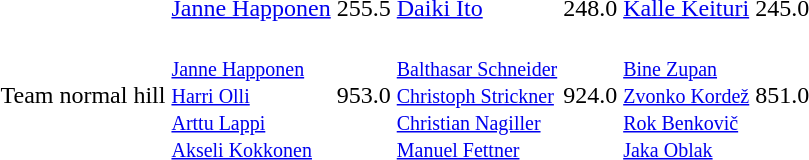<table>
<tr>
<td></td>
<td><a href='#'>Janne Happonen</a><br></td>
<td>255.5</td>
<td><a href='#'>Daiki Ito</a><br></td>
<td>248.0</td>
<td><a href='#'>Kalle Keituri</a><br></td>
<td>245.0</td>
</tr>
<tr>
<td>Team normal hill</td>
<td><br><small><a href='#'>Janne Happonen</a><br><a href='#'>Harri Olli</a><br><a href='#'>Arttu Lappi</a><br><a href='#'>Akseli Kokkonen</a></small></td>
<td>953.0</td>
<td><br><small><a href='#'>Balthasar Schneider</a><br><a href='#'>Christoph Strickner</a><br><a href='#'>Christian Nagiller</a><br><a href='#'>Manuel Fettner</a></small></td>
<td>924.0</td>
<td><br><small><a href='#'>Bine Zupan</a><br><a href='#'>Zvonko Kordež</a><br><a href='#'>Rok Benkovič</a><br><a href='#'>Jaka Oblak</a></small></td>
<td>851.0</td>
</tr>
</table>
